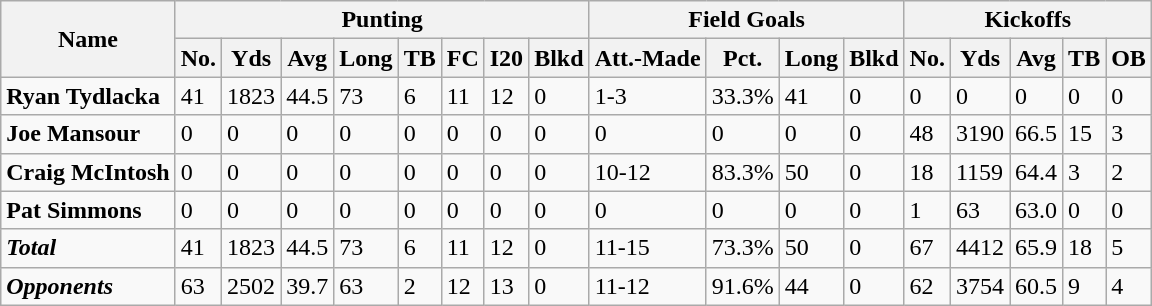<table class="wikitable sortable" border="1">
<tr>
<th rowspan="2">Name</th>
<th colspan="8">Punting</th>
<th colspan="4">Field Goals</th>
<th colspan="5">Kickoffs</th>
</tr>
<tr>
<th>No.</th>
<th>Yds</th>
<th>Avg</th>
<th>Long</th>
<th>TB</th>
<th>FC</th>
<th>I20</th>
<th>Blkd</th>
<th>Att.-Made</th>
<th>Pct.</th>
<th>Long</th>
<th>Blkd</th>
<th>No.</th>
<th>Yds</th>
<th>Avg</th>
<th>TB</th>
<th>OB</th>
</tr>
<tr>
<td><strong>Ryan Tydlacka</strong></td>
<td>41</td>
<td>1823</td>
<td>44.5</td>
<td>73</td>
<td>6</td>
<td>11</td>
<td>12</td>
<td>0</td>
<td>1-3</td>
<td>33.3%</td>
<td>41</td>
<td>0</td>
<td>0</td>
<td>0</td>
<td>0</td>
<td>0</td>
<td>0</td>
</tr>
<tr>
<td><strong>Joe Mansour</strong></td>
<td>0</td>
<td>0</td>
<td>0</td>
<td>0</td>
<td>0</td>
<td>0</td>
<td>0</td>
<td>0</td>
<td>0</td>
<td>0</td>
<td>0</td>
<td>0</td>
<td>48</td>
<td>3190</td>
<td>66.5</td>
<td>15</td>
<td>3</td>
</tr>
<tr>
<td><strong>Craig McIntosh</strong></td>
<td>0</td>
<td>0</td>
<td>0</td>
<td>0</td>
<td>0</td>
<td>0</td>
<td>0</td>
<td>0</td>
<td>10-12</td>
<td>83.3%</td>
<td>50</td>
<td>0</td>
<td>18</td>
<td>1159</td>
<td>64.4</td>
<td>3</td>
<td>2</td>
</tr>
<tr>
<td><strong>Pat Simmons</strong></td>
<td>0</td>
<td>0</td>
<td>0</td>
<td>0</td>
<td>0</td>
<td>0</td>
<td>0</td>
<td>0</td>
<td>0</td>
<td>0</td>
<td>0</td>
<td>0</td>
<td>1</td>
<td>63</td>
<td>63.0</td>
<td>0</td>
<td>0</td>
</tr>
<tr>
<td><strong><em>Total</em></strong></td>
<td>41</td>
<td>1823</td>
<td>44.5</td>
<td>73</td>
<td>6</td>
<td>11</td>
<td>12</td>
<td>0</td>
<td>11-15</td>
<td>73.3%</td>
<td>50</td>
<td>0</td>
<td>67</td>
<td>4412</td>
<td>65.9</td>
<td>18</td>
<td>5</td>
</tr>
<tr>
<td><strong><em>Opponents</em></strong></td>
<td>63</td>
<td>2502</td>
<td>39.7</td>
<td>63</td>
<td>2</td>
<td>12</td>
<td>13</td>
<td>0</td>
<td>11-12</td>
<td>91.6%</td>
<td>44</td>
<td>0</td>
<td>62</td>
<td>3754</td>
<td>60.5</td>
<td>9</td>
<td>4</td>
</tr>
</table>
